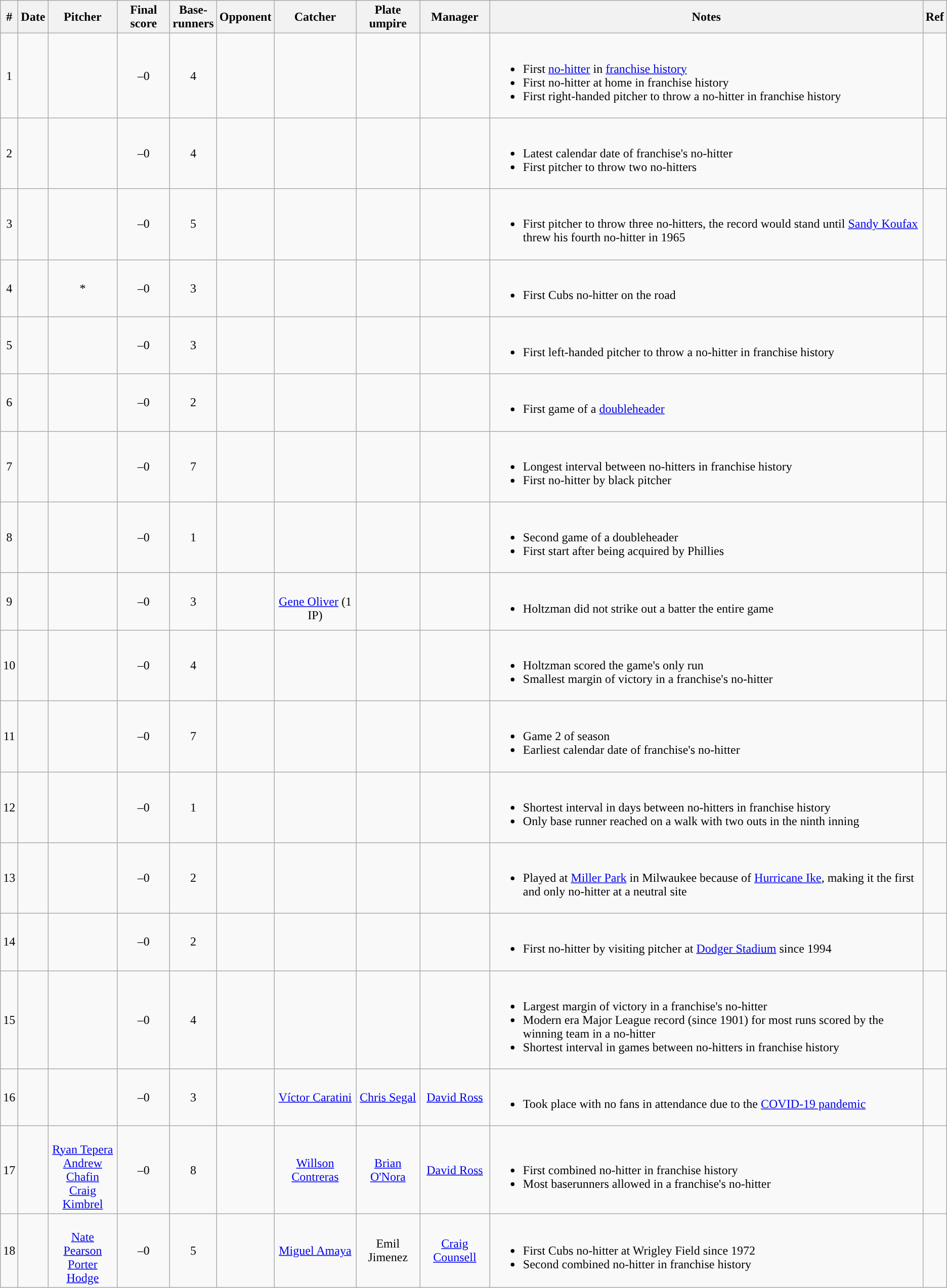<table class="wikitable sortable" style="text-align:center" border="1">
<tr>
<th>#</th>
<th>Date</th>
<th>Pitcher</th>
<th>Final score</th>
<th>Base-<br>runners</th>
<th>Opponent</th>
<th>Catcher</th>
<th>Plate umpire</th>
<th>Manager</th>
<th class="unsortable">Notes</th>
<th class="unsortable">Ref</th>
</tr>
<tr>
<td>1</td>
<td></td>
<td> </td>
<td>–0</td>
<td>4</td>
<td></td>
<td> </td>
<td></td>
<td> </td>
<td align="left"><br><ul><li>First <a href='#'>no-hitter</a> in <a href='#'>franchise history</a></li><li>First no-hitter at home in franchise history</li><li>First right-handed pitcher to throw a no-hitter in franchise history</li></ul></td>
<td></td>
</tr>
<tr>
<td>2</td>
<td></td>
<td> </td>
<td>–0</td>
<td>4</td>
<td></td>
<td> </td>
<td></td>
<td> </td>
<td align="left"><br><ul><li>Latest calendar date of franchise's no-hitter</li><li>First pitcher to throw two no-hitters</li></ul></td>
<td></td>
</tr>
<tr>
<td>3</td>
<td></td>
<td> </td>
<td>–0</td>
<td>5</td>
<td></td>
<td> </td>
<td></td>
<td> </td>
<td align="left"><br><ul><li>First pitcher to throw three no-hitters, the record would stand until <a href='#'>Sandy Koufax</a> threw his fourth no-hitter in 1965</li></ul></td>
<td></td>
</tr>
<tr>
<td>4</td>
<td></td>
<td>*</td>
<td>–0</td>
<td>3</td>
<td></td>
<td> </td>
<td></td>
<td> </td>
<td align="left"><br><ul><li>First Cubs no-hitter on the road</li></ul></td>
<td></td>
</tr>
<tr>
<td>5</td>
<td></td>
<td></td>
<td>–0</td>
<td>3</td>
<td></td>
<td></td>
<td></td>
<td></td>
<td align="left"><br><ul><li>First left-handed pitcher to throw a no-hitter in franchise history</li></ul></td>
<td></td>
</tr>
<tr>
<td>6</td>
<td></td>
<td></td>
<td>–0</td>
<td>2</td>
<td></td>
<td></td>
<td></td>
<td></td>
<td align="left"><br><ul><li>First game of a <a href='#'>doubleheader</a></li></ul></td>
<td></td>
</tr>
<tr>
<td>7</td>
<td></td>
<td></td>
<td>–0</td>
<td>7</td>
<td></td>
<td></td>
<td></td>
<td></td>
<td align="left"><br><ul><li>Longest interval between no-hitters in franchise history</li><li>First no-hitter by black pitcher</li></ul></td>
<td></td>
</tr>
<tr>
<td>8</td>
<td></td>
<td></td>
<td>–0</td>
<td>1</td>
<td></td>
<td></td>
<td></td>
<td></td>
<td align="left"><br><ul><li>Second game of a doubleheader</li><li>First start after being acquired by Phillies</li></ul></td>
<td></td>
</tr>
<tr>
<td>9</td>
<td></td>
<td> </td>
<td>–0</td>
<td>3</td>
<td></td>
<td> <br><a href='#'>Gene Oliver</a> (1 IP)</td>
<td></td>
<td> </td>
<td align="left"><br><ul><li>Holtzman did not strike out a batter the entire game</li></ul></td>
<td></td>
</tr>
<tr>
<td>10</td>
<td></td>
<td> </td>
<td>–0</td>
<td>4</td>
<td></td>
<td></td>
<td></td>
<td> </td>
<td align="left"><br><ul><li>Holtzman scored the game's only run</li><li>Smallest margin of victory in a franchise's no-hitter</li></ul></td>
<td></td>
</tr>
<tr>
<td>11</td>
<td></td>
<td></td>
<td>–0</td>
<td>7</td>
<td></td>
<td> </td>
<td></td>
<td> </td>
<td align="left"><br><ul><li>Game 2 of season</li><li>Earliest calendar date of franchise's no-hitter</li></ul></td>
<td></td>
</tr>
<tr>
<td>12</td>
<td></td>
<td></td>
<td>–0</td>
<td>1</td>
<td></td>
<td> </td>
<td></td>
<td></td>
<td align="left"><br><ul><li>Shortest interval in days between no-hitters in franchise history</li><li>Only base runner reached on a walk with two outs in the ninth inning</li></ul></td>
<td></td>
</tr>
<tr>
<td>13</td>
<td></td>
<td></td>
<td>–0</td>
<td>2</td>
<td></td>
<td></td>
<td></td>
<td></td>
<td align="left"><br><ul><li>Played at <a href='#'>Miller Park</a> in Milwaukee because of <a href='#'>Hurricane Ike</a>, making it the first and only no-hitter at a neutral site</li></ul></td>
<td></td>
</tr>
<tr>
<td>14</td>
<td></td>
<td> </td>
<td>–0</td>
<td>2</td>
<td></td>
<td></td>
<td></td>
<td> </td>
<td align="left"><br><ul><li>First no-hitter by visiting pitcher at <a href='#'>Dodger Stadium</a> since 1994</li></ul></td>
<td></td>
</tr>
<tr>
<td>15</td>
<td></td>
<td> </td>
<td>–0</td>
<td>4</td>
<td></td>
<td></td>
<td></td>
<td> </td>
<td align="left"><br><ul><li>Largest margin of victory in a franchise's no-hitter</li><li>Modern era Major League record (since 1901) for most runs scored by the winning team in a no-hitter</li><li>Shortest interval in games between no-hitters in franchise history</li></ul></td>
<td></td>
</tr>
<tr>
<td>16</td>
<td></td>
<td></td>
<td>–0</td>
<td>3</td>
<td></td>
<td><a href='#'>Víctor Caratini</a></td>
<td><a href='#'>Chris Segal</a></td>
<td><a href='#'>David Ross</a> </td>
<td align="left"><br><ul><li>Took place with no fans in attendance due to the <a href='#'>COVID-19 pandemic</a></li></ul></td>
<td></td>
</tr>
<tr>
<td>17</td>
<td></td>
<td> <br><a href='#'>Ryan Tepera</a> <br><a href='#'>Andrew Chafin</a> <br><a href='#'>Craig Kimbrel</a> </td>
<td>–0</td>
<td>8</td>
<td></td>
<td><a href='#'>Willson Contreras</a></td>
<td><a href='#'>Brian O'Nora</a></td>
<td><a href='#'>David Ross</a> </td>
<td align="left"><br><ul><li>First combined no-hitter in franchise history</li><li>Most baserunners allowed in a franchise's no-hitter</li></ul></td>
<td></td>
</tr>
<tr>
<td>18</td>
<td></td>
<td> <br><a href='#'>Nate Pearson</a> <br><a href='#'>Porter Hodge</a> </td>
<td>–0</td>
<td>5</td>
<td></td>
<td><a href='#'>Miguel Amaya</a></td>
<td>Emil Jimenez</td>
<td><a href='#'>Craig Counsell</a></td>
<td align="left"><br><ul><li>First Cubs no-hitter at Wrigley Field since 1972</li><li>Second combined no-hitter in franchise history</li></ul></td>
<td></td>
</tr>
</table>
